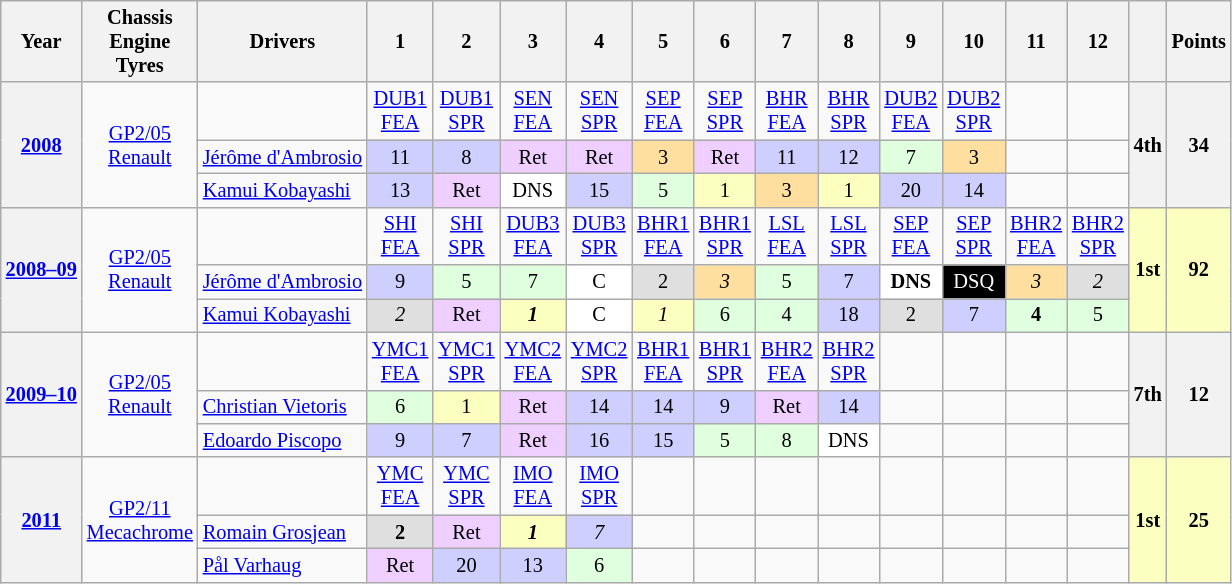<table class="wikitable" style="text-align:center; font-size:85%;">
<tr>
<th>Year</th>
<th>Chassis<br>Engine<br>Tyres</th>
<th>Drivers</th>
<th>1</th>
<th>2</th>
<th>3</th>
<th>4</th>
<th>5</th>
<th>6</th>
<th>7</th>
<th>8</th>
<th>9</th>
<th>10</th>
<th>11</th>
<th>12</th>
<th></th>
<th>Points</th>
</tr>
<tr>
<th rowspan=3><a href='#'>2008</a></th>
<td rowspan=3><a href='#'>GP2/05</a><br><a href='#'>Renault</a><br></td>
<td></td>
<td><a href='#'>DUB1<br>FEA</a></td>
<td><a href='#'>DUB1<br>SPR</a></td>
<td><a href='#'>SEN<br>FEA</a></td>
<td><a href='#'>SEN<br>SPR</a></td>
<td><a href='#'>SEP<br>FEA</a></td>
<td><a href='#'>SEP<br>SPR</a></td>
<td><a href='#'>BHR<br>FEA</a></td>
<td><a href='#'>BHR<br>SPR</a></td>
<td><a href='#'>DUB2<br>FEA</a></td>
<td><a href='#'>DUB2<br>SPR</a></td>
<td></td>
<td></td>
<th rowspan="3">4th</th>
<th rowspan="3">34</th>
</tr>
<tr>
<td align="left"> <a href='#'>Jérôme d'Ambrosio</a></td>
<td bgcolor="#CFCFFF">11</td>
<td bgcolor="#CFCFFF">8</td>
<td bgcolor="#EFCFFF">Ret</td>
<td bgcolor="#EFCFFF">Ret</td>
<td bgcolor="#FFDF9F">3</td>
<td bgcolor="#EFCFFF">Ret</td>
<td bgcolor="#CFCFFF">11</td>
<td bgcolor="#CFCFFF">12</td>
<td bgcolor="#DFFFDF">7</td>
<td bgcolor="#FFDF9F">3</td>
<td></td>
<td></td>
</tr>
<tr>
<td align="left"> <a href='#'>Kamui Kobayashi</a></td>
<td bgcolor="#CFCFFF">13</td>
<td bgcolor="#EFCFFF">Ret</td>
<td bgcolor="#FFFFFF">DNS</td>
<td bgcolor="#CFCFFF">15</td>
<td bgcolor="#DFFFDF">5</td>
<td bgcolor="#FBFFBF">1</td>
<td bgcolor="#FFDF9F">3</td>
<td bgcolor="#FBFFBF">1</td>
<td bgcolor="#CFCFFF">20</td>
<td bgcolor="#CFCFFF">14</td>
<td></td>
<td></td>
</tr>
<tr>
<th rowspan=3><a href='#'>2008–09</a></th>
<td rowspan=3><a href='#'>GP2/05</a><br><a href='#'>Renault</a><br></td>
<td></td>
<td><a href='#'>SHI<br>FEA</a></td>
<td><a href='#'>SHI<br>SPR</a></td>
<td><a href='#'>DUB3<br>FEA</a></td>
<td><a href='#'>DUB3<br>SPR</a></td>
<td><a href='#'>BHR1<br>FEA</a></td>
<td><a href='#'>BHR1<br>SPR</a></td>
<td><a href='#'>LSL<br>FEA</a></td>
<td><a href='#'>LSL<br>SPR</a></td>
<td><a href='#'>SEP<br>FEA</a></td>
<td><a href='#'>SEP<br>SPR</a></td>
<td><a href='#'>BHR2<br>FEA</a></td>
<td><a href='#'>BHR2<br>SPR</a></td>
<th rowspan=3 style="background:#FBFFBF">1st</th>
<th rowspan=3 style="background:#FBFFBF">92</th>
</tr>
<tr>
<td align="left"> <a href='#'>Jérôme d'Ambrosio</a></td>
<td bgcolor="#CFCFFF">9</td>
<td bgcolor="#DFFFDF">5</td>
<td bgcolor="#DFFFDF">7</td>
<td bgcolor="#FFFFFF">C</td>
<td bgcolor="#DFDFDF">2</td>
<td bgcolor="#FFDF9F"><em>3</em></td>
<td bgcolor="#DFFFDF">5</td>
<td bgcolor="#CFCFFF">7</td>
<td bgcolor="#FFFFFF"><strong>DNS</strong></td>
<td style="background:black; color:white">DSQ</td>
<td bgcolor="#FFDF9F"><em>3</em></td>
<td bgcolor="#DFDFDF"><em>2</em></td>
</tr>
<tr>
<td align="left"> <a href='#'>Kamui Kobayashi</a></td>
<td bgcolor="#DFDFDF"><em>2</em></td>
<td bgcolor="#EFCFFF">Ret</td>
<td bgcolor="#FBFFBF"><strong><em>1</em></strong></td>
<td bgcolor="#FFFFFF">C</td>
<td bgcolor="#FBFFBF"><em>1</em></td>
<td bgcolor="#DFFFDF">6</td>
<td bgcolor="#DFFFDF">4</td>
<td bgcolor="#CFCFFF">18</td>
<td bgcolor="#DFDFDF">2</td>
<td bgcolor="#CFCFFF">7</td>
<td bgcolor="#DFFFDF"><strong>4</strong></td>
<td bgcolor="#DFFFDF">5</td>
</tr>
<tr>
<th rowspan=3><a href='#'>2009–10</a></th>
<td rowspan=3><a href='#'>GP2/05</a><br><a href='#'>Renault</a><br></td>
<td></td>
<td><a href='#'>YMC1<br>FEA</a></td>
<td><a href='#'>YMC1<br>SPR</a></td>
<td><a href='#'>YMC2<br>FEA</a></td>
<td><a href='#'>YMC2<br>SPR</a></td>
<td><a href='#'>BHR1<br>FEA</a></td>
<td><a href='#'>BHR1<br>SPR</a></td>
<td><a href='#'>BHR2<br>FEA</a></td>
<td><a href='#'>BHR2<br>SPR</a></td>
<td></td>
<td></td>
<td></td>
<td></td>
<th rowspan=3>7th</th>
<th rowspan=3>12</th>
</tr>
<tr>
<td align="left"> <a href='#'>Christian Vietoris</a></td>
<td bgcolor="#DFFFDF">6</td>
<td bgcolor="#FBFFBF">1</td>
<td bgcolor="#EFCFFF">Ret</td>
<td bgcolor="#CFCFFF">14</td>
<td bgcolor="#CFCFFF">14</td>
<td bgcolor="#CFCFFF">9</td>
<td bgcolor="#EFCFFF">Ret</td>
<td bgcolor="#CFCFFF">14</td>
<td></td>
<td></td>
<td></td>
<td></td>
</tr>
<tr>
<td align="left"> <a href='#'>Edoardo Piscopo</a></td>
<td bgcolor="#CFCFFF">9</td>
<td bgcolor="#CFCFFF">7</td>
<td bgcolor="#EFCFFF">Ret</td>
<td bgcolor="#CFCFFF">16</td>
<td bgcolor="#CFCFFF">15</td>
<td bgcolor="#DFFFDF">5</td>
<td bgcolor="#DFFFDF">8</td>
<td bgcolor="#FFFFFF">DNS</td>
<td></td>
<td></td>
<td></td>
<td></td>
</tr>
<tr>
<th rowspan=3><a href='#'>2011</a></th>
<td rowspan=3><a href='#'>GP2/11</a><br><a href='#'>Mecachrome</a><br></td>
<td></td>
<td><a href='#'>YMC<br>FEA</a></td>
<td><a href='#'>YMC<br>SPR</a></td>
<td><a href='#'>IMO<br>FEA</a></td>
<td><a href='#'>IMO<br>SPR</a></td>
<td></td>
<td></td>
<td></td>
<td></td>
<td></td>
<td></td>
<td></td>
<td></td>
<th rowspan=3 style="background:#FBFFBF">1st</th>
<th rowspan=3 style="background:#FBFFBF">25</th>
</tr>
<tr>
<td align=left> <a href='#'>Romain Grosjean</a></td>
<td bgcolor="#DFDFDF"><strong>2</strong></td>
<td bgcolor="#EFCFFF">Ret</td>
<td bgcolor="#FBFFBF"><strong><em>1</em></strong></td>
<td bgcolor="#CFCFFF"><em>7</em></td>
<td></td>
<td></td>
<td></td>
<td></td>
<td></td>
<td></td>
<td></td>
<td></td>
</tr>
<tr>
<td align=left> <a href='#'>Pål Varhaug</a></td>
<td bgcolor="#EFCFFF">Ret</td>
<td bgcolor="#CFCFFF">20</td>
<td bgcolor="#CFCFFF">13</td>
<td bgcolor="#DFFFDF">6</td>
<td></td>
<td></td>
<td></td>
<td></td>
<td></td>
<td></td>
<td></td>
<td></td>
</tr>
</table>
